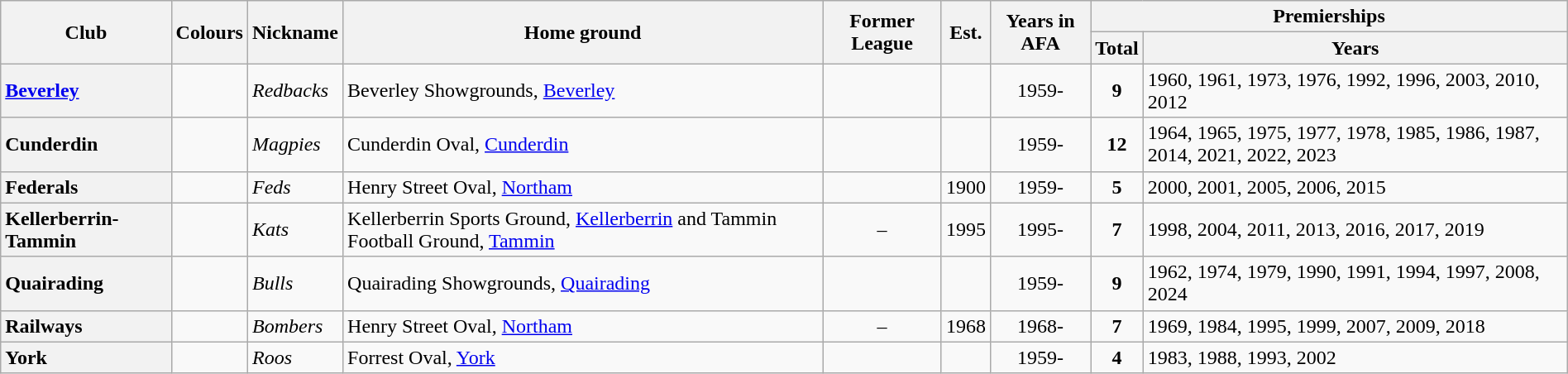<table class="wikitable sortable" style="text-align:center; width:100%">
<tr>
<th rowspan="2">Club</th>
<th rowspan="2">Colours</th>
<th rowspan="2">Nickname</th>
<th rowspan="2">Home ground</th>
<th rowspan="2">Former League</th>
<th rowspan="2">Est.</th>
<th rowspan="2">Years in AFA</th>
<th colspan="2">Premierships</th>
</tr>
<tr>
<th>Total</th>
<th>Years</th>
</tr>
<tr>
<th style="text-align:left"><a href='#'>Beverley</a></th>
<td></td>
<td align="left"><em>Redbacks</em></td>
<td align="left">Beverley Showgrounds, <a href='#'>Beverley</a></td>
<td></td>
<td></td>
<td>1959-</td>
<td><strong>9</strong></td>
<td align="left">1960, 1961, 1973, 1976, 1992, 1996, 2003, 2010, 2012</td>
</tr>
<tr>
<th style="text-align:left">Cunderdin</th>
<td></td>
<td align="left"><em>Magpies</em></td>
<td align="left">Cunderdin Oval, <a href='#'>Cunderdin</a></td>
<td></td>
<td></td>
<td>1959-</td>
<td><strong>12</strong></td>
<td align="left">1964, 1965, 1975, 1977, 1978, 1985, 1986, 1987, 2014, 2021, 2022, 2023</td>
</tr>
<tr>
<th style="text-align:left">Federals</th>
<td></td>
<td align="left"><em>Feds</em></td>
<td align="left">Henry Street Oval, <a href='#'>Northam</a></td>
<td></td>
<td>1900</td>
<td>1959-</td>
<td><strong>5</strong></td>
<td align="left">2000, 2001, 2005, 2006, 2015</td>
</tr>
<tr>
<th style="text-align:left">Kellerberrin-Tammin</th>
<td></td>
<td align="left"><em>Kats</em></td>
<td align="left">Kellerberrin Sports Ground, <a href='#'>Kellerberrin</a> and Tammin Football Ground, <a href='#'>Tammin</a></td>
<td>–</td>
<td>1995</td>
<td>1995-</td>
<td><strong>7</strong></td>
<td align="left">1998, 2004, 2011, 2013, 2016, 2017, 2019</td>
</tr>
<tr>
<th style="text-align:left">Quairading</th>
<td></td>
<td align="left"><em>Bulls</em></td>
<td align="left">Quairading Showgrounds, <a href='#'>Quairading</a></td>
<td></td>
<td></td>
<td>1959-</td>
<td><strong>9</strong></td>
<td align="left">1962, 1974, 1979, 1990, 1991, 1994, 1997, 2008, 2024</td>
</tr>
<tr>
<th style="text-align:left">Railways</th>
<td></td>
<td align="left"><em>Bombers</em></td>
<td align="left">Henry Street Oval, <a href='#'>Northam</a></td>
<td>–</td>
<td>1968</td>
<td>1968-</td>
<td><strong>7</strong></td>
<td align="left">1969, 1984, 1995, 1999, 2007, 2009, 2018</td>
</tr>
<tr>
<th style="text-align:left">York</th>
<td></td>
<td align="left"><em>Roos</em></td>
<td align="left">Forrest Oval, <a href='#'>York</a></td>
<td></td>
<td></td>
<td>1959-</td>
<td><strong>4</strong></td>
<td align="left">1983, 1988, 1993, 2002</td>
</tr>
</table>
